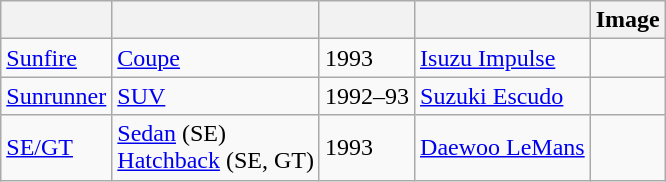<table class="wikitable sortable">
<tr>
<th></th>
<th></th>
<th></th>
<th></th>
<th>Image</th>
</tr>
<tr>
<td><a href='#'>Sunfire</a></td>
<td><a href='#'>Coupe</a></td>
<td>1993</td>
<td> <a href='#'>Isuzu Impulse</a></td>
<td></td>
</tr>
<tr>
<td><a href='#'>Sunrunner</a></td>
<td><a href='#'>SUV</a></td>
<td>1992–93</td>
<td> <a href='#'>Suzuki Escudo</a></td>
<td></td>
</tr>
<tr>
<td><a href='#'>SE/GT</a></td>
<td><a href='#'>Sedan</a> (SE)<br><a href='#'>Hatchback</a> (SE, GT)</td>
<td>1993</td>
<td> <a href='#'>Daewoo LeMans</a></td>
<td></td>
</tr>
</table>
